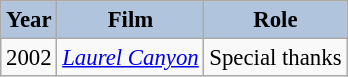<table class="wikitable" style="font-size:95%;">
<tr>
<th style="background:#B0C4DE;">Year</th>
<th style="background:#B0C4DE;">Film</th>
<th style="background:#B0C4DE;">Role</th>
</tr>
<tr>
<td>2002</td>
<td><em><a href='#'>Laurel Canyon</a></em></td>
<td>Special thanks</td>
</tr>
</table>
